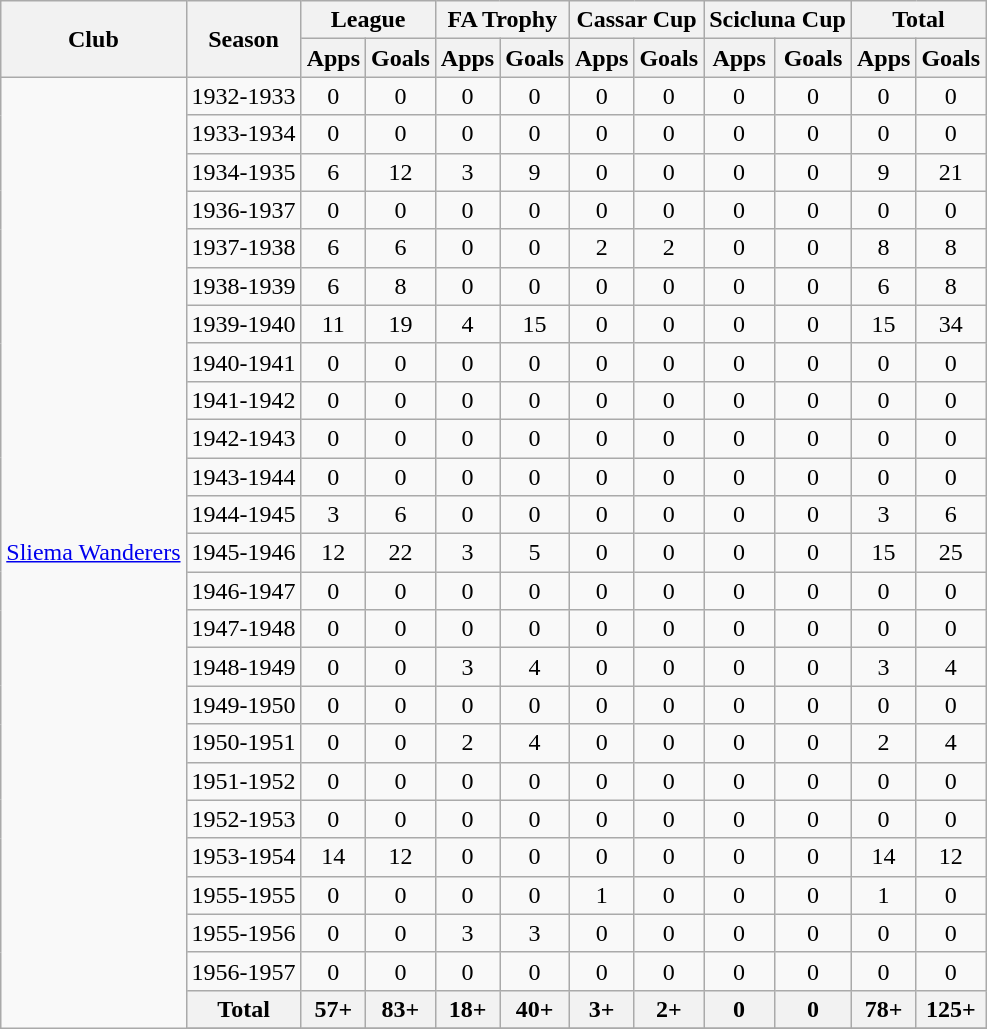<table class="wikitable" style="font-size:100%; text-align: center;">
<tr>
<th rowspan=2>Club</th>
<th rowspan=2>Season</th>
<th colspan=2>League</th>
<th colspan=2>FA Trophy</th>
<th colspan=2>Cassar Cup</th>
<th colspan=2>Scicluna Cup</th>
<th colspan=2>Total</th>
</tr>
<tr>
<th>Apps</th>
<th>Goals</th>
<th>Apps</th>
<th>Goals</th>
<th>Apps</th>
<th>Goals</th>
<th>Apps</th>
<th>Goals</th>
<th>Apps</th>
<th>Goals</th>
</tr>
<tr>
<td rowspan=26><a href='#'>Sliema Wanderers</a></td>
<td>1932-1933</td>
<td>0</td>
<td>0</td>
<td>0</td>
<td>0</td>
<td>0</td>
<td>0</td>
<td>0</td>
<td>0</td>
<td>0</td>
<td>0</td>
</tr>
<tr>
<td>1933-1934</td>
<td>0</td>
<td>0</td>
<td>0</td>
<td>0</td>
<td>0</td>
<td>0</td>
<td>0</td>
<td>0</td>
<td>0</td>
<td>0</td>
</tr>
<tr>
<td>1934-1935</td>
<td>6</td>
<td>12</td>
<td>3</td>
<td>9</td>
<td>0</td>
<td>0</td>
<td>0</td>
<td>0</td>
<td>9</td>
<td>21</td>
</tr>
<tr>
<td>1936-1937</td>
<td>0</td>
<td>0</td>
<td>0</td>
<td>0</td>
<td>0</td>
<td>0</td>
<td>0</td>
<td>0</td>
<td>0</td>
<td>0</td>
</tr>
<tr>
<td>1937-1938</td>
<td>6</td>
<td>6</td>
<td>0</td>
<td>0</td>
<td>2</td>
<td>2</td>
<td>0</td>
<td>0</td>
<td>8</td>
<td>8</td>
</tr>
<tr>
<td>1938-1939</td>
<td>6</td>
<td>8</td>
<td>0</td>
<td>0</td>
<td>0</td>
<td>0</td>
<td>0</td>
<td>0</td>
<td>6</td>
<td>8</td>
</tr>
<tr>
<td>1939-1940</td>
<td>11</td>
<td>19</td>
<td>4</td>
<td>15</td>
<td>0</td>
<td>0</td>
<td>0</td>
<td>0</td>
<td>15</td>
<td>34</td>
</tr>
<tr>
<td>1940-1941</td>
<td>0</td>
<td>0</td>
<td>0</td>
<td>0</td>
<td>0</td>
<td>0</td>
<td>0</td>
<td>0</td>
<td>0</td>
<td>0</td>
</tr>
<tr>
<td>1941-1942</td>
<td>0</td>
<td>0</td>
<td>0</td>
<td>0</td>
<td>0</td>
<td>0</td>
<td>0</td>
<td>0</td>
<td>0</td>
<td>0</td>
</tr>
<tr>
<td>1942-1943</td>
<td>0</td>
<td>0</td>
<td>0</td>
<td>0</td>
<td>0</td>
<td>0</td>
<td>0</td>
<td>0</td>
<td>0</td>
<td>0</td>
</tr>
<tr>
<td>1943-1944</td>
<td>0</td>
<td>0</td>
<td>0</td>
<td>0</td>
<td>0</td>
<td>0</td>
<td>0</td>
<td>0</td>
<td>0</td>
<td>0</td>
</tr>
<tr>
<td>1944-1945</td>
<td>3</td>
<td>6</td>
<td>0</td>
<td>0</td>
<td>0</td>
<td>0</td>
<td>0</td>
<td>0</td>
<td>3</td>
<td>6</td>
</tr>
<tr>
<td>1945-1946</td>
<td>12</td>
<td>22</td>
<td>3</td>
<td>5</td>
<td>0</td>
<td>0</td>
<td>0</td>
<td>0</td>
<td>15</td>
<td>25</td>
</tr>
<tr>
<td>1946-1947</td>
<td>0</td>
<td>0</td>
<td>0</td>
<td>0</td>
<td>0</td>
<td>0</td>
<td>0</td>
<td>0</td>
<td>0</td>
<td>0</td>
</tr>
<tr>
<td>1947-1948</td>
<td>0</td>
<td>0</td>
<td>0</td>
<td>0</td>
<td>0</td>
<td>0</td>
<td>0</td>
<td>0</td>
<td>0</td>
<td>0</td>
</tr>
<tr>
<td>1948-1949</td>
<td>0</td>
<td>0</td>
<td>3</td>
<td>4</td>
<td>0</td>
<td>0</td>
<td>0</td>
<td>0</td>
<td>3</td>
<td>4</td>
</tr>
<tr>
<td>1949-1950</td>
<td>0</td>
<td>0</td>
<td>0</td>
<td>0</td>
<td>0</td>
<td>0</td>
<td>0</td>
<td>0</td>
<td>0</td>
<td>0</td>
</tr>
<tr>
<td>1950-1951</td>
<td>0</td>
<td>0</td>
<td>2</td>
<td>4</td>
<td>0</td>
<td>0</td>
<td>0</td>
<td>0</td>
<td>2</td>
<td>4</td>
</tr>
<tr>
<td>1951-1952</td>
<td>0</td>
<td>0</td>
<td>0</td>
<td>0</td>
<td>0</td>
<td>0</td>
<td>0</td>
<td>0</td>
<td>0</td>
<td>0</td>
</tr>
<tr>
<td>1952-1953</td>
<td>0</td>
<td>0</td>
<td>0</td>
<td>0</td>
<td>0</td>
<td>0</td>
<td>0</td>
<td>0</td>
<td>0</td>
<td>0</td>
</tr>
<tr>
<td>1953-1954</td>
<td>14</td>
<td>12</td>
<td>0</td>
<td>0</td>
<td>0</td>
<td>0</td>
<td>0</td>
<td>0</td>
<td>14</td>
<td>12</td>
</tr>
<tr>
<td>1955-1955</td>
<td>0</td>
<td>0</td>
<td>0</td>
<td>0</td>
<td>1</td>
<td>0</td>
<td>0</td>
<td>0</td>
<td>1</td>
<td>0</td>
</tr>
<tr>
<td>1955-1956</td>
<td>0</td>
<td>0</td>
<td>3</td>
<td>3</td>
<td>0</td>
<td>0</td>
<td>0</td>
<td>0</td>
<td>0</td>
<td>0</td>
</tr>
<tr>
<td>1956-1957</td>
<td>0</td>
<td>0</td>
<td>0</td>
<td>0</td>
<td>0</td>
<td>0</td>
<td>0</td>
<td>0</td>
<td>0</td>
<td>0</td>
</tr>
<tr>
<th>Total</th>
<th>57+</th>
<th>83+</th>
<th>18+</th>
<th>40+</th>
<th>3+</th>
<th>2+</th>
<th>0</th>
<th>0</th>
<th>78+</th>
<th>125+</th>
</tr>
<tr>
</tr>
</table>
